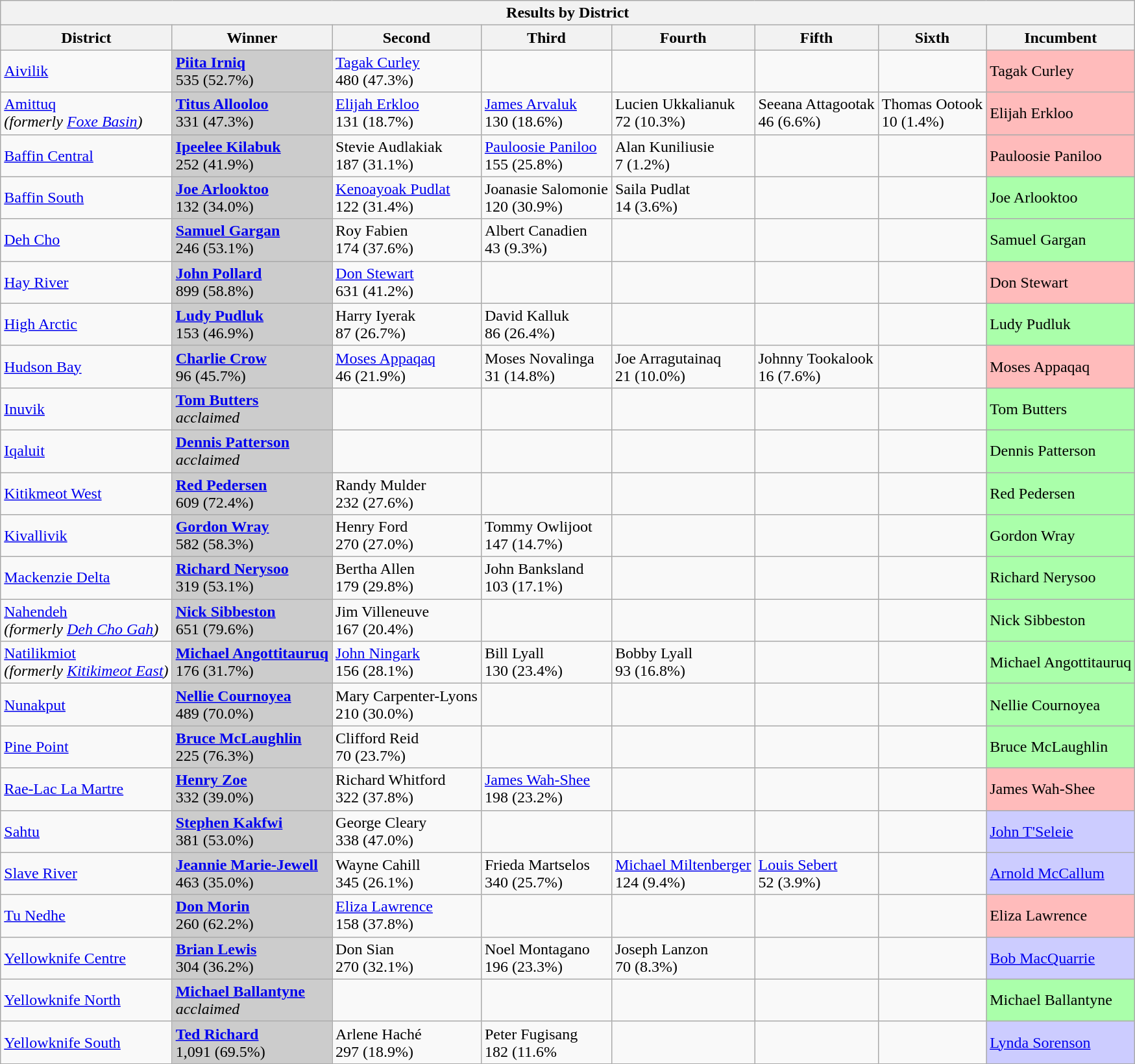<table class=wikitable>
<tr>
<th colspan=10 align=center><strong>Results by District</strong></th>
</tr>
<tr>
<th>District</th>
<th>Winner</th>
<th>Second</th>
<th>Third</th>
<th>Fourth</th>
<th>Fifth</th>
<th>Sixth</th>
<th>Incumbent</th>
</tr>
<tr>
<td><a href='#'>Aivilik</a></td>
<td bgcolor="#cccccc"><strong><a href='#'>Piita Irniq</a></strong><br>535 (52.7%)</td>
<td><a href='#'>Tagak Curley</a><br>480 (47.3%)</td>
<td></td>
<td></td>
<td></td>
<td></td>
<td bgcolor="#ffbbbb">Tagak Curley</td>
</tr>
<tr>
<td><a href='#'>Amittuq</a><br><em>(formerly <a href='#'>Foxe Basin</a>)</em></td>
<td bgcolor="#cccccc"><strong><a href='#'>Titus Allooloo</a></strong><br>331 (47.3%)</td>
<td><a href='#'>Elijah Erkloo</a><br>131 (18.7%)</td>
<td><a href='#'>James Arvaluk</a><br>130 (18.6%)</td>
<td>Lucien Ukkalianuk<br>72 (10.3%)</td>
<td>Seeana Attagootak<br>46 (6.6%)</td>
<td>Thomas Ootook<br>10 (1.4%)</td>
<td bgcolor="#ffbbbb">Elijah Erkloo</td>
</tr>
<tr>
<td><a href='#'>Baffin Central</a></td>
<td bgcolor="#cccccc"><strong><a href='#'>Ipeelee Kilabuk</a></strong><br>252 (41.9%)</td>
<td>Stevie Audlakiak<br>187 (31.1%)</td>
<td><a href='#'>Pauloosie Paniloo</a><br>155 (25.8%)</td>
<td>Alan Kuniliusie<br>7 (1.2%)</td>
<td></td>
<td></td>
<td bgcolor="#ffbbbb">Pauloosie Paniloo</td>
</tr>
<tr>
<td><a href='#'>Baffin South</a></td>
<td bgcolor="#cccccc"><strong><a href='#'>Joe Arlooktoo</a></strong><br>132 (34.0%)</td>
<td><a href='#'>Kenoayoak Pudlat</a><br>122 (31.4%)</td>
<td>Joanasie Salomonie<br>120 (30.9%)</td>
<td>Saila Pudlat<br>14 (3.6%)</td>
<td></td>
<td></td>
<td bgcolor="#aaffaa">Joe Arlooktoo</td>
</tr>
<tr>
<td><a href='#'>Deh Cho</a></td>
<td bgcolor="#cccccc"><strong><a href='#'>Samuel Gargan</a></strong><br>246 (53.1%)</td>
<td>Roy Fabien<br>174 (37.6%)</td>
<td>Albert Canadien<br>43 (9.3%)</td>
<td></td>
<td></td>
<td></td>
<td bgcolor="#aaffaa">Samuel Gargan</td>
</tr>
<tr>
<td><a href='#'>Hay River</a></td>
<td bgcolor="#cccccc"><strong><a href='#'>John Pollard</a></strong><br>899 (58.8%)</td>
<td><a href='#'>Don Stewart</a><br>631 (41.2%)</td>
<td></td>
<td></td>
<td></td>
<td></td>
<td bgcolor="#ffbbbb">Don Stewart</td>
</tr>
<tr>
<td><a href='#'>High Arctic</a></td>
<td bgcolor="#cccccc"><strong><a href='#'>Ludy Pudluk</a></strong><br>153 (46.9%)</td>
<td>Harry Iyerak<br>87 (26.7%)</td>
<td>David Kalluk<br>86 (26.4%)</td>
<td></td>
<td></td>
<td></td>
<td bgcolor="#aaffaa">Ludy Pudluk</td>
</tr>
<tr>
<td><a href='#'>Hudson Bay</a></td>
<td bgcolor="#cccccc"><strong><a href='#'>Charlie Crow</a></strong><br>96 (45.7%)</td>
<td><a href='#'>Moses Appaqaq</a><br>46 (21.9%)</td>
<td>Moses Novalinga<br>31 (14.8%)</td>
<td>Joe Arragutainaq<br>21 (10.0%)</td>
<td>Johnny Tookalook<br>16 (7.6%)</td>
<td></td>
<td bgcolor="#ffbbbb">Moses Appaqaq</td>
</tr>
<tr>
<td><a href='#'>Inuvik</a></td>
<td bgcolor="#cccccc"><strong><a href='#'>Tom Butters</a></strong><br><em>acclaimed</em></td>
<td></td>
<td></td>
<td></td>
<td></td>
<td></td>
<td bgcolor="#aaffaa">Tom Butters</td>
</tr>
<tr>
<td><a href='#'>Iqaluit</a></td>
<td bgcolor="#cccccc"><strong><a href='#'>Dennis Patterson</a></strong><br><em>acclaimed</em></td>
<td></td>
<td></td>
<td></td>
<td></td>
<td></td>
<td bgcolor="#aaffaa">Dennis Patterson</td>
</tr>
<tr>
<td><a href='#'>Kitikmeot West</a></td>
<td bgcolor="#cccccc"><strong><a href='#'>Red Pedersen</a></strong><br>609 (72.4%)</td>
<td>Randy Mulder<br>232 (27.6%)</td>
<td></td>
<td></td>
<td></td>
<td></td>
<td bgcolor="#aaffaa">Red Pedersen</td>
</tr>
<tr>
<td><a href='#'>Kivallivik</a></td>
<td bgcolor="#cccccc"><strong><a href='#'>Gordon Wray</a></strong><br>582 (58.3%)</td>
<td>Henry Ford<br>270 (27.0%)</td>
<td>Tommy Owlijoot<br>147 (14.7%)</td>
<td></td>
<td></td>
<td></td>
<td bgcolor="#aaffaa">Gordon Wray</td>
</tr>
<tr>
<td><a href='#'>Mackenzie Delta</a></td>
<td bgcolor="#cccccc"><strong><a href='#'>Richard Nerysoo</a></strong><br>319 (53.1%)</td>
<td>Bertha Allen<br>179 (29.8%)</td>
<td>John Banksland<br>103 (17.1%)</td>
<td></td>
<td></td>
<td></td>
<td bgcolor="#aaffaa">Richard Nerysoo</td>
</tr>
<tr>
<td><a href='#'>Nahendeh</a><br><em>(formerly <a href='#'>Deh Cho Gah</a>)</em></td>
<td bgcolor="#cccccc"><strong><a href='#'>Nick Sibbeston</a></strong><br>651 (79.6%)</td>
<td>Jim Villeneuve<br>167 (20.4%)</td>
<td></td>
<td></td>
<td></td>
<td></td>
<td bgcolor="#aaffaa">Nick Sibbeston</td>
</tr>
<tr>
<td><a href='#'>Natilikmiot</a><br><em>(formerly <a href='#'>Kitikimeot East</a>)</em></td>
<td bgcolor="#cccccc"><strong><a href='#'>Michael Angottitauruq</a></strong><br>176 (31.7%)</td>
<td><a href='#'>John Ningark</a><br>156 (28.1%)</td>
<td>Bill Lyall<br>130 (23.4%)</td>
<td>Bobby Lyall<br>93 (16.8%)</td>
<td></td>
<td></td>
<td bgcolor="#aaffaa">Michael Angottitauruq</td>
</tr>
<tr>
<td><a href='#'>Nunakput</a></td>
<td bgcolor="#cccccc"><strong><a href='#'>Nellie Cournoyea</a></strong><br>489 (70.0%)</td>
<td>Mary Carpenter-Lyons<br>210 (30.0%)</td>
<td></td>
<td></td>
<td></td>
<td></td>
<td bgcolor="#aaffaa">Nellie Cournoyea</td>
</tr>
<tr>
<td><a href='#'>Pine Point</a></td>
<td bgcolor="#cccccc"><strong><a href='#'>Bruce McLaughlin</a></strong><br>225 (76.3%)</td>
<td>Clifford Reid<br>70 (23.7%)</td>
<td></td>
<td></td>
<td></td>
<td></td>
<td bgcolor="#aaffaa">Bruce McLaughlin</td>
</tr>
<tr>
<td><a href='#'>Rae-Lac La Martre</a></td>
<td bgcolor="#cccccc"><strong><a href='#'>Henry Zoe</a></strong><br>332 (39.0%)</td>
<td>Richard Whitford<br>322 (37.8%)</td>
<td><a href='#'>James Wah-Shee</a><br>198 (23.2%)</td>
<td></td>
<td></td>
<td></td>
<td bgcolor="#ffbbbb">James Wah-Shee</td>
</tr>
<tr>
<td><a href='#'>Sahtu</a></td>
<td bgcolor="#cccccc"><strong><a href='#'>Stephen Kakfwi</a></strong><br>381 (53.0%)</td>
<td>George Cleary<br>338 (47.0%)</td>
<td></td>
<td></td>
<td></td>
<td></td>
<td bgcolor="#ccccff"><a href='#'>John T'Seleie</a></td>
</tr>
<tr>
<td><a href='#'>Slave River</a></td>
<td bgcolor="#cccccc"><strong><a href='#'>Jeannie Marie-Jewell</a></strong><br>463 (35.0%)</td>
<td>Wayne Cahill<br>345 (26.1%)</td>
<td>Frieda Martselos<br>340 (25.7%)</td>
<td><a href='#'>Michael Miltenberger</a><br>124 (9.4%)</td>
<td><a href='#'>Louis Sebert</a><br>52 (3.9%)</td>
<td></td>
<td bgcolor="#ccccff"><a href='#'>Arnold McCallum</a></td>
</tr>
<tr>
<td><a href='#'>Tu Nedhe</a></td>
<td bgcolor="#cccccc"><strong><a href='#'>Don Morin</a></strong><br>260 (62.2%)</td>
<td><a href='#'>Eliza Lawrence</a><br>158 (37.8%)</td>
<td></td>
<td></td>
<td></td>
<td></td>
<td bgcolor="#ffbbbb">Eliza Lawrence</td>
</tr>
<tr>
<td><a href='#'>Yellowknife Centre</a></td>
<td bgcolor="#cccccc"><strong><a href='#'>Brian Lewis</a></strong><br>304 (36.2%)</td>
<td>Don Sian<br>270 (32.1%)</td>
<td>Noel Montagano<br>196 (23.3%)</td>
<td>Joseph Lanzon<br>70 (8.3%)</td>
<td></td>
<td></td>
<td bgcolor="#ccccff"><a href='#'>Bob MacQuarrie</a></td>
</tr>
<tr>
<td><a href='#'>Yellowknife North</a></td>
<td bgcolor="#cccccc"><strong><a href='#'>Michael Ballantyne</a></strong><br><em>acclaimed</em></td>
<td></td>
<td></td>
<td></td>
<td></td>
<td></td>
<td bgcolor="#aaffaa">Michael Ballantyne</td>
</tr>
<tr>
<td><a href='#'>Yellowknife South</a></td>
<td bgcolor="#cccccc"><strong><a href='#'>Ted Richard</a></strong><br>1,091 (69.5%)</td>
<td>Arlene Haché<br>297 (18.9%)</td>
<td>Peter Fugisang<br>182 (11.6%</td>
<td></td>
<td></td>
<td></td>
<td bgcolor="#ccccff"><a href='#'>Lynda Sorenson</a></td>
</tr>
</table>
